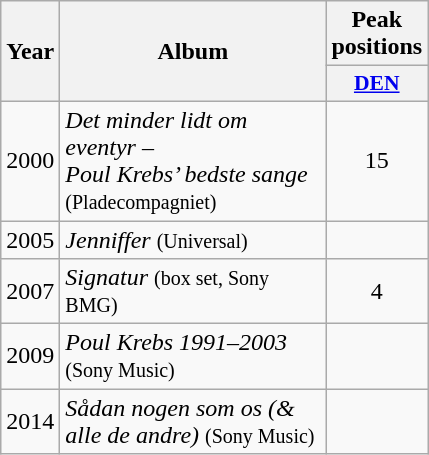<table class="wikitable">
<tr>
<th align="center" rowspan="2" width="10">Year</th>
<th align="center" rowspan="2" width="170">Album</th>
<th align="center" colspan="1" width="20">Peak positions</th>
</tr>
<tr>
<th scope="col" style="width:3em;font-size:90%;"><a href='#'>DEN</a><br></th>
</tr>
<tr>
<td style="text-align:center;">2000</td>
<td><em>Det minder lidt om eventyr –<br> Poul Krebs’ bedste sange</em> <small>(Pladecompagniet)</small></td>
<td style="text-align:center;">15</td>
</tr>
<tr>
<td style="text-align:center;">2005</td>
<td><em>Jenniffer</em> <small>(Universal)</small></td>
<td style="text-align:center;"></td>
</tr>
<tr>
<td style="text-align:center;">2007</td>
<td><em>Signatur</em> <small>(box set, Sony BMG)</small></td>
<td style="text-align:center;">4</td>
</tr>
<tr>
<td style="text-align:center;">2009</td>
<td><em>Poul Krebs 1991–2003</em> <small>(Sony Music)</small></td>
<td style="text-align:center;"></td>
</tr>
<tr>
<td style="text-align:center;">2014</td>
<td><em>Sådan nogen som os (& alle de andre)</em> <small>(Sony Music)</small></td>
<td style="text-align:center;"></td>
</tr>
</table>
